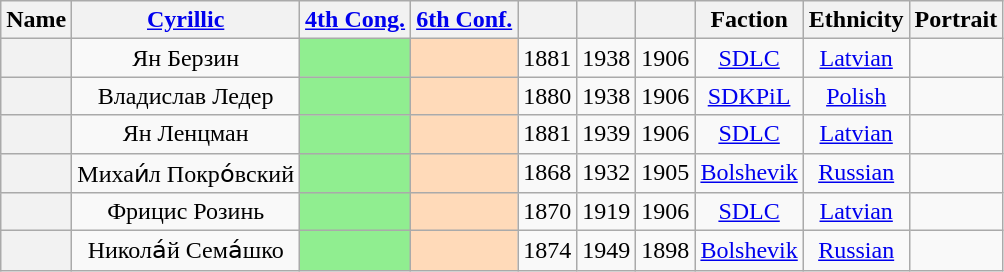<table class="wikitable sortable" style=text-align:center>
<tr>
<th scope="col">Name</th>
<th scope="col" class="unsortable"><a href='#'>Cyrillic</a></th>
<th scope="col"><a href='#'>4th Cong.</a></th>
<th scope="col"><a href='#'>6th Conf.</a></th>
<th scope="col"></th>
<th scope="col"></th>
<th scope="col"></th>
<th scope="col">Faction</th>
<th scope="col">Ethnicity</th>
<th scope="col" class="unsortable">Portrait</th>
</tr>
<tr>
<th align="center" scope="row" style="font-weight:normal;"></th>
<td>Ян Берзин</td>
<td bgcolor = LightGreen></td>
<td bgcolor = PeachPuff></td>
<td>1881</td>
<td>1938</td>
<td>1906</td>
<td><a href='#'>SDLC</a></td>
<td><a href='#'>Latvian</a></td>
<td></td>
</tr>
<tr>
<th align="center" scope="row" style="font-weight:normal;"></th>
<td>Владислав Ледер</td>
<td bgcolor = LightGreen></td>
<td bgcolor = PeachPuff></td>
<td>1880</td>
<td>1938</td>
<td>1906</td>
<td><a href='#'>SDKPiL</a></td>
<td><a href='#'>Polish</a></td>
<td></td>
</tr>
<tr>
<th align="center" scope="row" style="font-weight:normal;"></th>
<td>Ян Ленцман</td>
<td bgcolor = LightGreen></td>
<td bgcolor = PeachPuff></td>
<td>1881</td>
<td>1939</td>
<td>1906</td>
<td><a href='#'>SDLC</a></td>
<td><a href='#'>Latvian</a></td>
<td></td>
</tr>
<tr>
<th align="center" scope="row" style="font-weight:normal;"></th>
<td>Михаи́л Покро́вский</td>
<td bgcolor = LightGreen></td>
<td bgcolor = PeachPuff></td>
<td>1868</td>
<td>1932</td>
<td>1905</td>
<td><a href='#'>Bolshevik</a></td>
<td><a href='#'>Russian</a></td>
<td></td>
</tr>
<tr>
<th align="center" scope="row" style="font-weight:normal;"></th>
<td>Фрицис Розинь</td>
<td bgcolor = LightGreen></td>
<td bgcolor = PeachPuff></td>
<td>1870</td>
<td>1919</td>
<td>1906</td>
<td><a href='#'>SDLC</a></td>
<td><a href='#'>Latvian</a></td>
<td></td>
</tr>
<tr>
<th align="center" scope="row" style="font-weight:normal;"></th>
<td>Никола́й Сема́шко</td>
<td bgcolor = LightGreen></td>
<td bgcolor = PeachPuff></td>
<td>1874</td>
<td>1949</td>
<td>1898</td>
<td><a href='#'>Bolshevik</a></td>
<td><a href='#'>Russian</a></td>
<td></td>
</tr>
</table>
